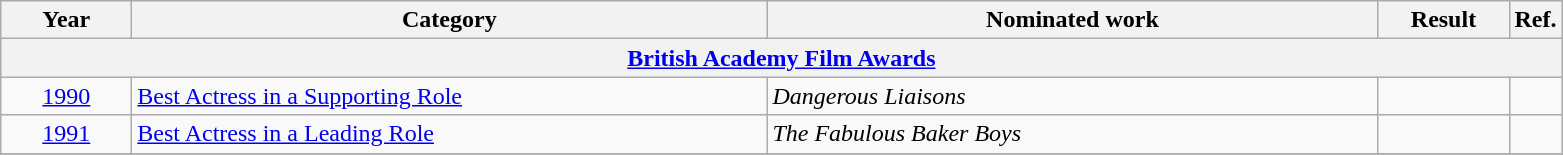<table class=wikitable>
<tr>
<th scope="col" style="width:5em;">Year</th>
<th scope="col" style="width:26em;">Category</th>
<th scope="col" style="width:25em;">Nominated work</th>
<th scope="col" style="width:5em;">Result</th>
<th>Ref.</th>
</tr>
<tr>
<th colspan=5><a href='#'>British Academy Film Awards</a></th>
</tr>
<tr>
<td style="text-align:center;"><a href='#'>1990</a></td>
<td><a href='#'>Best Actress in a Supporting Role</a></td>
<td><em>Dangerous Liaisons</em></td>
<td></td>
<td style="text-align:center;"></td>
</tr>
<tr>
<td style="text-align:center;"><a href='#'>1991</a></td>
<td><a href='#'>Best Actress in a Leading Role</a></td>
<td><em>The Fabulous Baker Boys</em></td>
<td></td>
<td style="text-align:center;"></td>
</tr>
<tr>
</tr>
</table>
